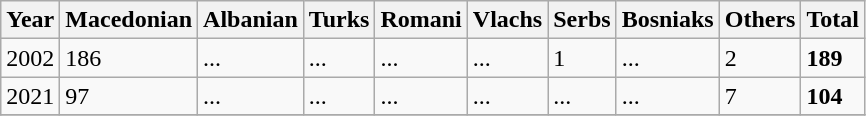<table class="wikitable">
<tr>
<th>Year</th>
<th>Macedonian</th>
<th>Albanian</th>
<th>Turks</th>
<th>Romani</th>
<th>Vlachs</th>
<th>Serbs</th>
<th>Bosniaks</th>
<th><abbr>Others</abbr></th>
<th>Total</th>
</tr>
<tr>
<td>2002</td>
<td>186</td>
<td>...</td>
<td>...</td>
<td>...</td>
<td>...</td>
<td>1</td>
<td>...</td>
<td>2</td>
<td><strong>189</strong></td>
</tr>
<tr>
<td>2021</td>
<td>97</td>
<td>...</td>
<td>...</td>
<td>...</td>
<td>...</td>
<td>...</td>
<td>...</td>
<td>7</td>
<td><strong>104</strong></td>
</tr>
<tr>
</tr>
</table>
